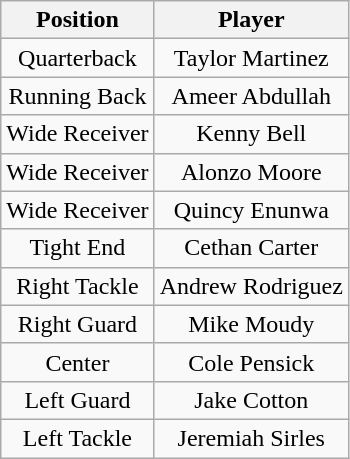<table class="wikitable" style="text-align: center;">
<tr>
<th>Position</th>
<th>Player</th>
</tr>
<tr>
<td>Quarterback</td>
<td>Taylor Martinez</td>
</tr>
<tr>
<td>Running Back</td>
<td>Ameer Abdullah</td>
</tr>
<tr>
<td>Wide Receiver</td>
<td>Kenny Bell</td>
</tr>
<tr>
<td>Wide Receiver</td>
<td>Alonzo Moore</td>
</tr>
<tr>
<td>Wide Receiver</td>
<td>Quincy Enunwa</td>
</tr>
<tr>
<td>Tight End</td>
<td>Cethan Carter</td>
</tr>
<tr>
<td>Right Tackle</td>
<td>Andrew Rodriguez</td>
</tr>
<tr>
<td>Right Guard</td>
<td>Mike Moudy</td>
</tr>
<tr>
<td>Center</td>
<td>Cole Pensick</td>
</tr>
<tr>
<td>Left Guard</td>
<td>Jake Cotton</td>
</tr>
<tr>
<td>Left Tackle</td>
<td>Jeremiah Sirles</td>
</tr>
</table>
